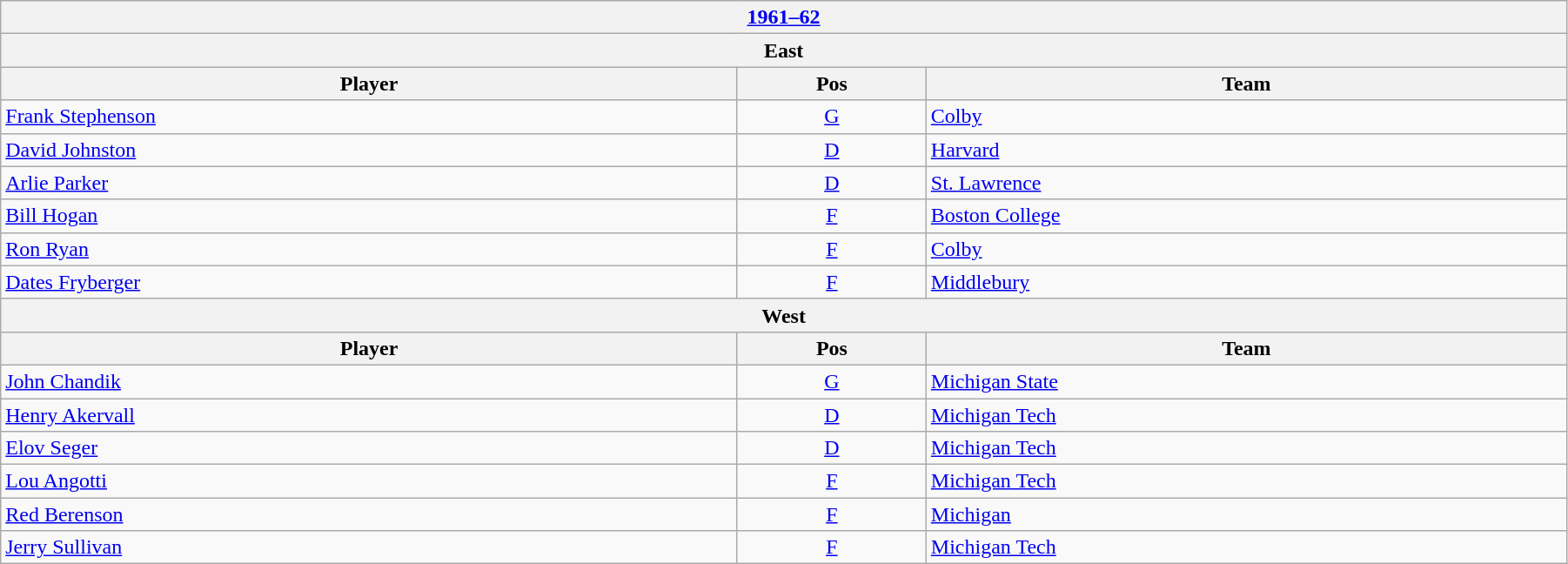<table class="wikitable" width=95%>
<tr>
<th colspan=3><a href='#'>1961–62</a></th>
</tr>
<tr>
<th colspan=3><strong>East</strong></th>
</tr>
<tr>
<th>Player</th>
<th>Pos</th>
<th>Team</th>
</tr>
<tr>
<td><a href='#'>Frank Stephenson</a></td>
<td style="text-align:center;"><a href='#'>G</a></td>
<td><a href='#'>Colby</a></td>
</tr>
<tr>
<td><a href='#'>David Johnston</a></td>
<td style="text-align:center;"><a href='#'>D</a></td>
<td><a href='#'>Harvard</a></td>
</tr>
<tr>
<td><a href='#'>Arlie Parker</a></td>
<td style="text-align:center;"><a href='#'>D</a></td>
<td><a href='#'>St. Lawrence</a></td>
</tr>
<tr>
<td><a href='#'>Bill Hogan</a></td>
<td style="text-align:center;"><a href='#'>F</a></td>
<td><a href='#'>Boston College</a></td>
</tr>
<tr>
<td><a href='#'>Ron Ryan</a></td>
<td style="text-align:center;"><a href='#'>F</a></td>
<td><a href='#'>Colby</a></td>
</tr>
<tr>
<td><a href='#'>Dates Fryberger</a></td>
<td style="text-align:center;"><a href='#'>F</a></td>
<td><a href='#'>Middlebury</a></td>
</tr>
<tr>
<th colspan=3><strong>West</strong></th>
</tr>
<tr>
<th>Player</th>
<th>Pos</th>
<th>Team</th>
</tr>
<tr>
<td><a href='#'>John Chandik</a></td>
<td style="text-align:center;"><a href='#'>G</a></td>
<td><a href='#'>Michigan State</a></td>
</tr>
<tr>
<td><a href='#'>Henry Akervall</a></td>
<td style="text-align:center;"><a href='#'>D</a></td>
<td><a href='#'>Michigan Tech</a></td>
</tr>
<tr>
<td><a href='#'>Elov Seger</a></td>
<td style="text-align:center;"><a href='#'>D</a></td>
<td><a href='#'>Michigan Tech</a></td>
</tr>
<tr>
<td><a href='#'>Lou Angotti</a></td>
<td style="text-align:center;"><a href='#'>F</a></td>
<td><a href='#'>Michigan Tech</a></td>
</tr>
<tr>
<td><a href='#'>Red Berenson</a></td>
<td style="text-align:center;"><a href='#'>F</a></td>
<td><a href='#'>Michigan</a></td>
</tr>
<tr>
<td><a href='#'>Jerry Sullivan</a></td>
<td style="text-align:center;"><a href='#'>F</a></td>
<td><a href='#'>Michigan Tech</a></td>
</tr>
</table>
